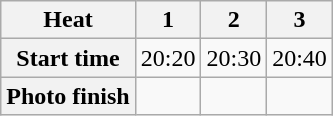<table class="wikitable" style="text-align:center">
<tr>
<th>Heat</th>
<th>1</th>
<th>2</th>
<th>3</th>
</tr>
<tr>
<th>Start time</th>
<td>20:20</td>
<td>20:30</td>
<td>20:40</td>
</tr>
<tr>
<th>Photo finish</th>
<td></td>
<td></td>
<td></td>
</tr>
</table>
